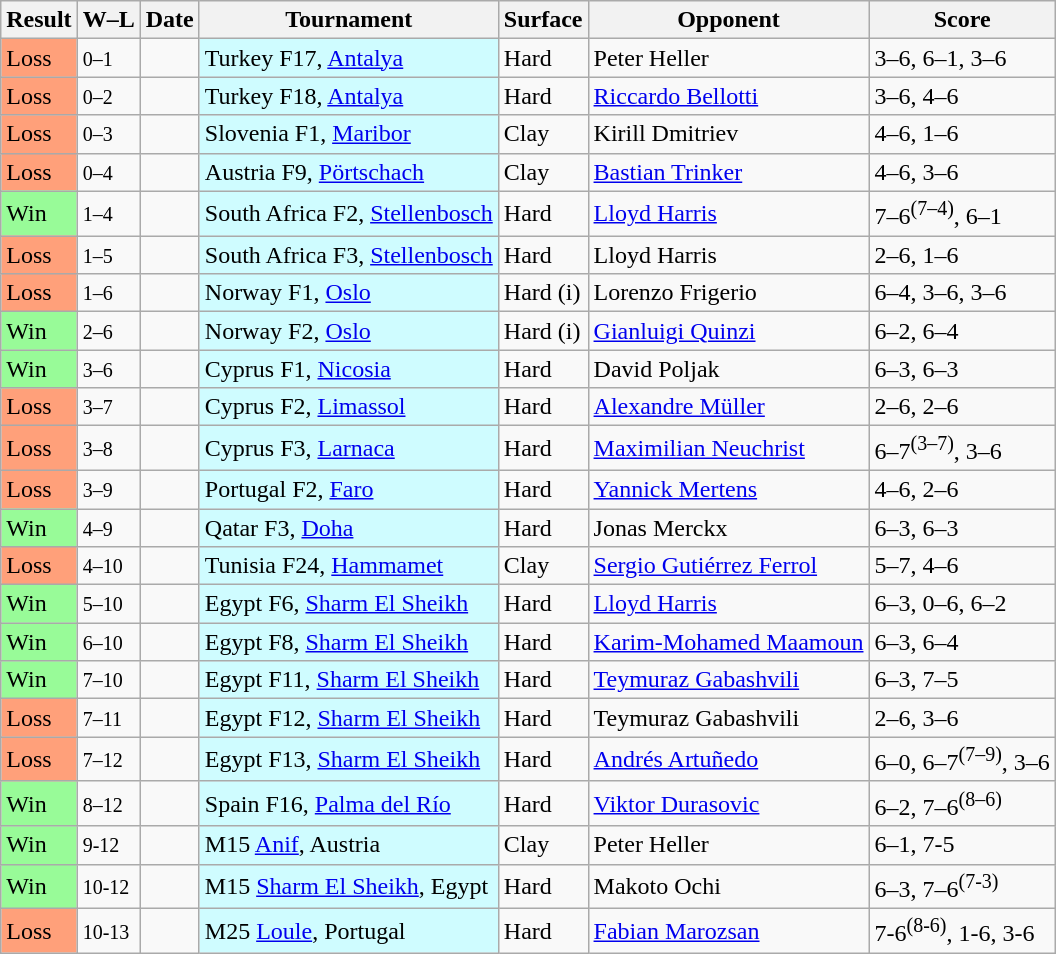<table class="sortable wikitable nowrap">
<tr>
<th>Result</th>
<th class="unsortable">W–L</th>
<th>Date</th>
<th>Tournament</th>
<th>Surface</th>
<th>Opponent</th>
<th class="unsortable">Score</th>
</tr>
<tr>
<td bgcolor=FFA07A>Loss</td>
<td><small>0–1</small></td>
<td></td>
<td bgcolor=cffcff>Turkey F17, <a href='#'>Antalya</a></td>
<td>Hard</td>
<td> Peter Heller</td>
<td>3–6, 6–1, 3–6</td>
</tr>
<tr>
<td bgcolor=FFA07A>Loss</td>
<td><small>0–2</small></td>
<td></td>
<td bgcolor=cffcff>Turkey F18, <a href='#'>Antalya</a></td>
<td>Hard</td>
<td> <a href='#'>Riccardo Bellotti</a></td>
<td>3–6, 4–6</td>
</tr>
<tr>
<td bgcolor=FFA07A>Loss</td>
<td><small>0–3</small></td>
<td></td>
<td bgcolor=cffcff>Slovenia F1, <a href='#'>Maribor</a></td>
<td>Clay</td>
<td> Kirill Dmitriev</td>
<td>4–6, 1–6</td>
</tr>
<tr>
<td bgcolor=FFA07A>Loss</td>
<td><small>0–4</small></td>
<td></td>
<td bgcolor=cffcff>Austria F9, <a href='#'>Pörtschach</a></td>
<td>Clay</td>
<td> <a href='#'>Bastian Trinker</a></td>
<td>4–6, 3–6</td>
</tr>
<tr>
<td bgcolor=98fb98>Win</td>
<td><small>1–4</small></td>
<td></td>
<td bgcolor=cffcff>South Africa F2, <a href='#'>Stellenbosch</a></td>
<td>Hard</td>
<td> <a href='#'>Lloyd Harris</a></td>
<td>7–6<sup>(7–4)</sup>, 6–1</td>
</tr>
<tr>
<td bgcolor=FFA07A>Loss</td>
<td><small>1–5</small></td>
<td></td>
<td bgcolor=cffcff>South Africa F3, <a href='#'>Stellenbosch</a></td>
<td>Hard</td>
<td> Lloyd Harris</td>
<td>2–6, 1–6</td>
</tr>
<tr>
<td bgcolor=FFA07A>Loss</td>
<td><small>1–6</small></td>
<td></td>
<td bgcolor=cffcff>Norway F1, <a href='#'>Oslo</a></td>
<td>Hard (i)</td>
<td> Lorenzo Frigerio</td>
<td>6–4, 3–6, 3–6</td>
</tr>
<tr>
<td bgcolor=98fb98>Win</td>
<td><small>2–6</small></td>
<td></td>
<td bgcolor=cffcff>Norway F2, <a href='#'>Oslo</a></td>
<td>Hard (i)</td>
<td> <a href='#'>Gianluigi Quinzi</a></td>
<td>6–2, 6–4</td>
</tr>
<tr>
<td bgcolor=98fb98>Win</td>
<td><small>3–6</small></td>
<td></td>
<td bgcolor=cffcff>Cyprus F1, <a href='#'>Nicosia</a></td>
<td>Hard</td>
<td> David Poljak</td>
<td>6–3, 6–3</td>
</tr>
<tr>
<td bgcolor=FFA07A>Loss</td>
<td><small>3–7</small></td>
<td></td>
<td bgcolor=cffcff>Cyprus F2, <a href='#'>Limassol</a></td>
<td>Hard</td>
<td> <a href='#'>Alexandre Müller</a></td>
<td>2–6, 2–6</td>
</tr>
<tr>
<td bgcolor=FFA07A>Loss</td>
<td><small>3–8</small></td>
<td></td>
<td bgcolor=cffcff>Cyprus F3, <a href='#'>Larnaca</a></td>
<td>Hard</td>
<td> <a href='#'>Maximilian Neuchrist</a></td>
<td>6–7<sup>(3–7)</sup>, 3–6</td>
</tr>
<tr>
<td bgcolor=ffa07a>Loss</td>
<td><small>3–9</small></td>
<td></td>
<td bgcolor=cffcff>Portugal F2, <a href='#'>Faro</a></td>
<td>Hard</td>
<td> <a href='#'>Yannick Mertens</a></td>
<td>4–6, 2–6</td>
</tr>
<tr>
<td bgcolor=98fb98>Win</td>
<td><small>4–9</small></td>
<td></td>
<td bgcolor=cffcff>Qatar F3, <a href='#'>Doha</a></td>
<td>Hard</td>
<td> Jonas Merckx</td>
<td>6–3, 6–3</td>
</tr>
<tr>
<td bgcolor=ffa07a>Loss</td>
<td><small>4–10</small></td>
<td></td>
<td bgcolor=cffcff>Tunisia F24, <a href='#'>Hammamet</a></td>
<td>Clay</td>
<td> <a href='#'>Sergio Gutiérrez Ferrol</a></td>
<td>5–7, 4–6</td>
</tr>
<tr>
<td bgcolor=98fb98>Win</td>
<td><small>5–10</small></td>
<td></td>
<td bgcolor=cffcff>Egypt F6, <a href='#'>Sharm El Sheikh</a></td>
<td>Hard</td>
<td> <a href='#'>Lloyd Harris</a></td>
<td>6–3, 0–6, 6–2</td>
</tr>
<tr>
<td bgcolor=98fb98>Win</td>
<td><small>6–10</small></td>
<td></td>
<td bgcolor=cffcff>Egypt F8, <a href='#'>Sharm El Sheikh</a></td>
<td>Hard</td>
<td> <a href='#'>Karim-Mohamed Maamoun</a></td>
<td>6–3, 6–4</td>
</tr>
<tr>
<td bgcolor=98fb98>Win</td>
<td><small>7–10</small></td>
<td></td>
<td bgcolor=cffcff>Egypt F11, <a href='#'>Sharm El Sheikh</a></td>
<td>Hard</td>
<td> <a href='#'>Teymuraz Gabashvili</a></td>
<td>6–3, 7–5</td>
</tr>
<tr>
<td bgcolor=ffa07a>Loss</td>
<td><small>7–11</small></td>
<td></td>
<td bgcolor=cffcff>Egypt F12, <a href='#'>Sharm El Sheikh</a></td>
<td>Hard</td>
<td> Teymuraz Gabashvili</td>
<td>2–6, 3–6</td>
</tr>
<tr>
<td bgcolor=ffa07a>Loss</td>
<td><small>7–12</small></td>
<td></td>
<td bgcolor=cffcff>Egypt F13, <a href='#'>Sharm El Sheikh</a></td>
<td>Hard</td>
<td> <a href='#'>Andrés Artuñedo</a></td>
<td>6–0, 6–7<sup>(7–9)</sup>, 3–6</td>
</tr>
<tr>
<td bgcolor=98fb98>Win</td>
<td><small>8–12</small></td>
<td></td>
<td bgcolor=cffcff>Spain F16, <a href='#'>Palma del Río</a></td>
<td>Hard</td>
<td> <a href='#'>Viktor Durasovic</a></td>
<td>6–2, 7–6<sup>(8–6)</sup></td>
</tr>
<tr>
<td bgcolor=98fb98>Win</td>
<td><small>9-12</small></td>
<td></td>
<td bgcolor=cffcff>M15 <a href='#'>Anif</a>, Austria</td>
<td>Clay</td>
<td> Peter Heller</td>
<td>6–1, 7-5</td>
</tr>
<tr>
<td bgcolor=98fb98>Win</td>
<td><small>10-12</small></td>
<td></td>
<td bgcolor=cffcff>M15 <a href='#'>Sharm El Sheikh</a>, Egypt</td>
<td>Hard</td>
<td> Makoto Ochi</td>
<td>6–3, 7–6<sup>(7-3)</sup></td>
</tr>
<tr>
<td bgcolor=ffa07a>Loss</td>
<td><small>10-13</small></td>
<td></td>
<td bgcolor=cffcff>M25 <a href='#'>Loule</a>, Portugal</td>
<td>Hard</td>
<td> <a href='#'>Fabian Marozsan</a></td>
<td>7-6<sup>(8-6)</sup>, 1-6, 3-6</td>
</tr>
</table>
